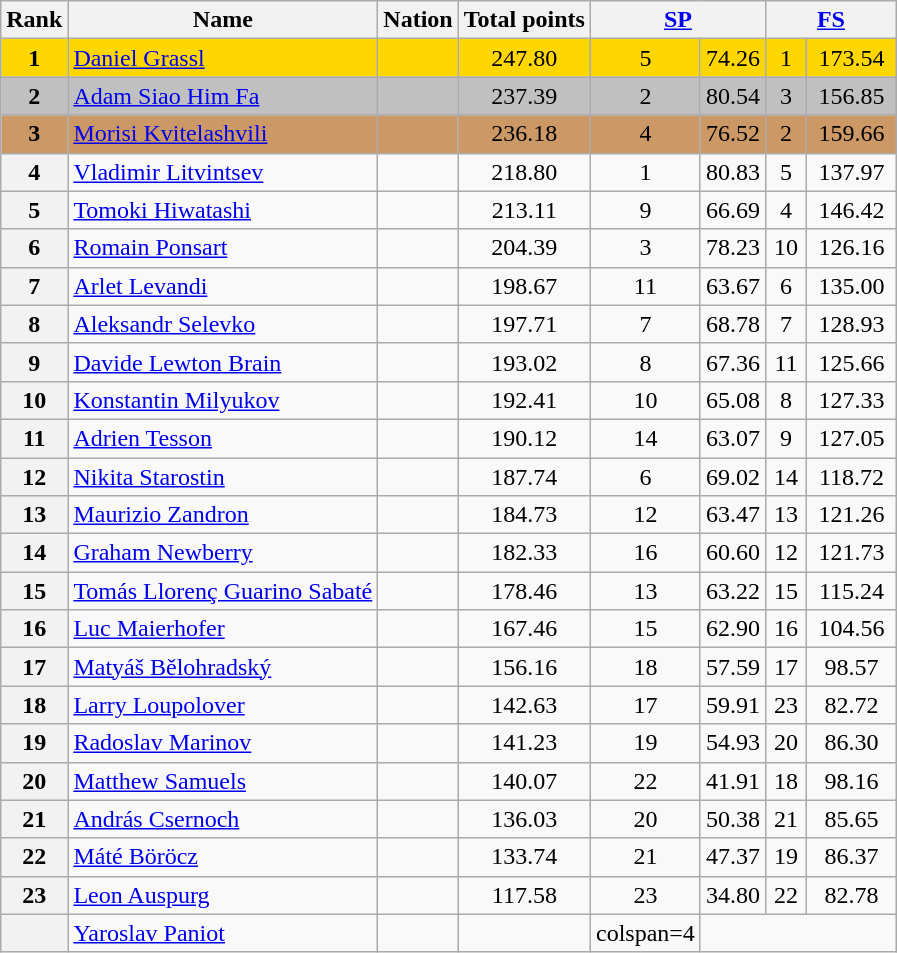<table class="wikitable sortable">
<tr>
<th>Rank</th>
<th>Name</th>
<th>Nation</th>
<th>Total points</th>
<th colspan="2" width="80px"><a href='#'>SP</a></th>
<th colspan="2" width="80px"><a href='#'>FS</a></th>
</tr>
<tr bgcolor="gold">
<td align="center"><strong>1</strong></td>
<td><a href='#'>Daniel Grassl</a></td>
<td></td>
<td align="center">247.80</td>
<td align="center">5</td>
<td align="center">74.26</td>
<td align="center">1</td>
<td align="center">173.54</td>
</tr>
<tr bgcolor="silver">
<td align="center"><strong>2</strong></td>
<td><a href='#'>Adam Siao Him Fa</a></td>
<td></td>
<td align="center">237.39</td>
<td align="center">2</td>
<td align="center">80.54</td>
<td align="center">3</td>
<td align="center">156.85</td>
</tr>
<tr bgcolor="cc9966">
<td align="center"><strong>3</strong></td>
<td><a href='#'>Morisi Kvitelashvili</a></td>
<td></td>
<td align="center">236.18</td>
<td align="center">4</td>
<td align="center">76.52</td>
<td align="center">2</td>
<td align="center">159.66</td>
</tr>
<tr>
<th>4</th>
<td><a href='#'>Vladimir Litvintsev</a></td>
<td></td>
<td align="center">218.80</td>
<td align="center">1</td>
<td align="center">80.83</td>
<td align="center">5</td>
<td align="center">137.97</td>
</tr>
<tr>
<th>5</th>
<td><a href='#'>Tomoki Hiwatashi</a></td>
<td></td>
<td align="center">213.11</td>
<td align="center">9</td>
<td align="center">66.69</td>
<td align="center">4</td>
<td align="center">146.42</td>
</tr>
<tr>
<th>6</th>
<td><a href='#'>Romain Ponsart</a></td>
<td></td>
<td align="center">204.39</td>
<td align="center">3</td>
<td align="center">78.23</td>
<td align="center">10</td>
<td align="center">126.16</td>
</tr>
<tr>
<th>7</th>
<td><a href='#'>Arlet Levandi</a></td>
<td></td>
<td align="center">198.67</td>
<td align="center">11</td>
<td align="center">63.67</td>
<td align="center">6</td>
<td align="center">135.00</td>
</tr>
<tr>
<th>8</th>
<td><a href='#'>Aleksandr Selevko</a></td>
<td></td>
<td align="center">197.71</td>
<td align="center">7</td>
<td align="center">68.78</td>
<td align="center">7</td>
<td align="center">128.93</td>
</tr>
<tr>
<th>9</th>
<td><a href='#'>Davide Lewton Brain</a></td>
<td></td>
<td align="center">193.02</td>
<td align="center">8</td>
<td align="center">67.36</td>
<td align="center">11</td>
<td align="center">125.66</td>
</tr>
<tr>
<th>10</th>
<td><a href='#'>Konstantin Milyukov</a></td>
<td></td>
<td align="center">192.41</td>
<td align="center">10</td>
<td align="center">65.08</td>
<td align="center">8</td>
<td align="center">127.33</td>
</tr>
<tr>
<th>11</th>
<td><a href='#'>Adrien Tesson</a></td>
<td></td>
<td align="center">190.12</td>
<td align="center">14</td>
<td align="center">63.07</td>
<td align="center">9</td>
<td align="center">127.05</td>
</tr>
<tr>
<th>12</th>
<td><a href='#'>Nikita Starostin</a></td>
<td></td>
<td align="center">187.74</td>
<td align="center">6</td>
<td align="center">69.02</td>
<td align="center">14</td>
<td align="center">118.72</td>
</tr>
<tr>
<th>13</th>
<td><a href='#'>Maurizio Zandron</a></td>
<td></td>
<td align="center">184.73</td>
<td align="center">12</td>
<td align="center">63.47</td>
<td align="center">13</td>
<td align="center">121.26</td>
</tr>
<tr>
<th>14</th>
<td><a href='#'>Graham Newberry</a></td>
<td></td>
<td align="center">182.33</td>
<td align="center">16</td>
<td align="center">60.60</td>
<td align="center">12</td>
<td align="center">121.73</td>
</tr>
<tr>
<th>15</th>
<td><a href='#'>Tomás Llorenç Guarino Sabaté</a></td>
<td></td>
<td align="center">178.46</td>
<td align="center">13</td>
<td align="center">63.22</td>
<td align="center">15</td>
<td align="center">115.24</td>
</tr>
<tr>
<th>16</th>
<td><a href='#'>Luc Maierhofer</a></td>
<td></td>
<td align="center">167.46</td>
<td align="center">15</td>
<td align="center">62.90</td>
<td align="center">16</td>
<td align="center">104.56</td>
</tr>
<tr>
<th>17</th>
<td><a href='#'>Matyáš Bělohradský</a></td>
<td></td>
<td align="center">156.16</td>
<td align="center">18</td>
<td align="center">57.59</td>
<td align="center">17</td>
<td align="center">98.57</td>
</tr>
<tr>
<th>18</th>
<td><a href='#'>Larry Loupolover</a></td>
<td></td>
<td align="center">142.63</td>
<td align="center">17</td>
<td align="center">59.91</td>
<td align="center">23</td>
<td align="center">82.72</td>
</tr>
<tr>
<th>19</th>
<td><a href='#'>Radoslav Marinov</a></td>
<td></td>
<td align="center">141.23</td>
<td align="center">19</td>
<td align="center">54.93</td>
<td align="center">20</td>
<td align="center">86.30</td>
</tr>
<tr>
<th>20</th>
<td><a href='#'>Matthew Samuels</a></td>
<td></td>
<td align="center">140.07</td>
<td align="center">22</td>
<td align="center">41.91</td>
<td align="center">18</td>
<td align="center">98.16</td>
</tr>
<tr>
<th>21</th>
<td><a href='#'>András Csernoch</a></td>
<td></td>
<td align="center">136.03</td>
<td align="center">20</td>
<td align="center">50.38</td>
<td align="center">21</td>
<td align="center">85.65</td>
</tr>
<tr>
<th>22</th>
<td><a href='#'>Máté Böröcz</a></td>
<td></td>
<td align="center">133.74</td>
<td align="center">21</td>
<td align="center">47.37</td>
<td align="center">19</td>
<td align="center">86.37</td>
</tr>
<tr>
<th>23</th>
<td><a href='#'>Leon Auspurg</a></td>
<td></td>
<td align="center">117.58</td>
<td align="center">23</td>
<td align="center">34.80</td>
<td align="center">22</td>
<td align="center">82.78</td>
</tr>
<tr>
<th></th>
<td><a href='#'>Yaroslav Paniot</a></td>
<td></td>
<td></td>
<td>colspan=4 </td>
</tr>
</table>
